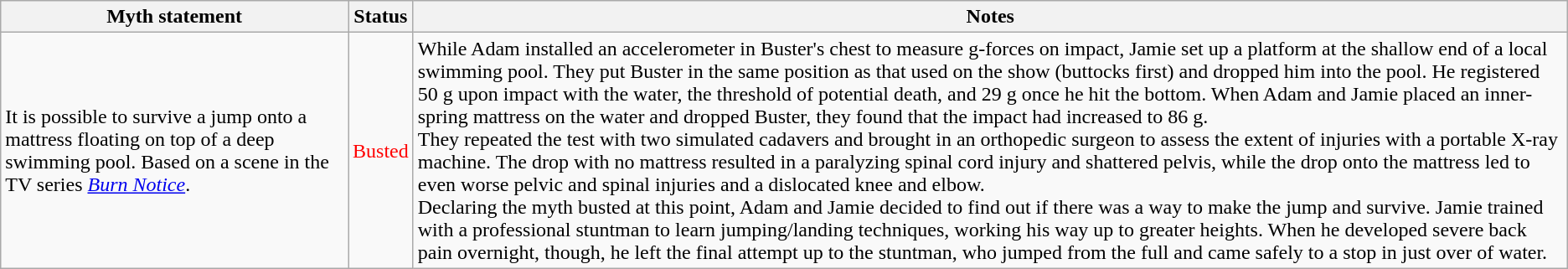<table class="wikitable plainrowheaders">
<tr>
<th>Myth statement</th>
<th>Status</th>
<th>Notes</th>
</tr>
<tr>
<td>It is possible to survive a  jump onto a mattress floating on top of a  deep swimming pool. Based on a scene in the TV series <em><a href='#'>Burn Notice</a></em>.</td>
<td style="color:red">Busted</td>
<td>While Adam installed an accelerometer in Buster's chest to measure g-forces on impact, Jamie set up a  platform at the shallow end of a local swimming pool. They put Buster in the same position as that used on the show (buttocks first) and dropped him into the pool. He registered 50 g upon impact with the water, the threshold of potential death, and 29 g once he hit the bottom. When Adam and Jamie placed an inner-spring mattress on the water and dropped Buster, they found that the impact had increased to 86 g.<br>They repeated the test with two simulated cadavers and brought in an orthopedic surgeon to assess the extent of injuries with a portable X-ray machine. The drop with no mattress resulted in a paralyzing spinal cord injury and shattered pelvis, while the drop onto the mattress led to even worse pelvic and spinal injuries and a dislocated knee and elbow.<br>Declaring the myth busted at this point, Adam and Jamie decided to find out if there was a way to make the jump and survive. Jamie trained with a professional stuntman to learn jumping/landing techniques, working his way up to greater heights. When he developed severe back pain overnight, though, he left the final attempt up to the stuntman, who jumped from the full  and came safely to a stop in just over  of water.</td>
</tr>
</table>
